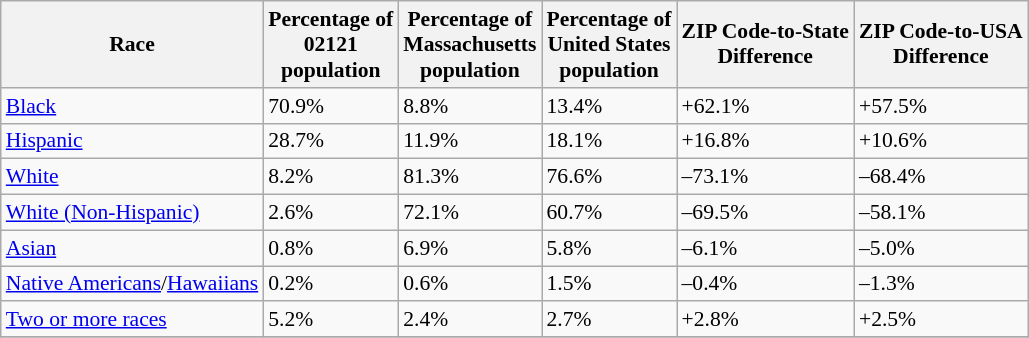<table class="wikitable sortable collapsible" style="font-size: 90%;">
<tr>
<th>Race</th>
<th>Percentage of <br>02121<br>population</th>
<th>Percentage of<br>Massachusetts<br>population</th>
<th>Percentage of<br>United States<br>population</th>
<th>ZIP Code-to-State<br>Difference</th>
<th>ZIP Code-to-USA<br>Difference</th>
</tr>
<tr>
<td><a href='#'>Black</a></td>
<td>70.9%</td>
<td>8.8%</td>
<td>13.4%</td>
<td>+62.1%</td>
<td>+57.5%</td>
</tr>
<tr>
<td><a href='#'>Hispanic</a></td>
<td>28.7%</td>
<td>11.9%</td>
<td>18.1%</td>
<td>+16.8%</td>
<td>+10.6%</td>
</tr>
<tr>
<td><a href='#'>White</a></td>
<td>8.2%</td>
<td>81.3%</td>
<td>76.6%</td>
<td>–73.1%</td>
<td>–68.4%</td>
</tr>
<tr>
<td><a href='#'>White (Non-Hispanic)</a></td>
<td>2.6%</td>
<td>72.1%</td>
<td>60.7%</td>
<td>–69.5%</td>
<td>–58.1%</td>
</tr>
<tr>
<td><a href='#'>Asian</a></td>
<td>0.8%</td>
<td>6.9%</td>
<td>5.8%</td>
<td>–6.1%</td>
<td>–5.0%</td>
</tr>
<tr>
<td><a href='#'>Native Americans</a>/<a href='#'>Hawaiians</a></td>
<td>0.2%</td>
<td>0.6%</td>
<td>1.5%</td>
<td>–0.4%</td>
<td>–1.3%</td>
</tr>
<tr>
<td><a href='#'>Two or more races</a></td>
<td>5.2%</td>
<td>2.4%</td>
<td>2.7%</td>
<td>+2.8%</td>
<td>+2.5%</td>
</tr>
<tr>
</tr>
</table>
